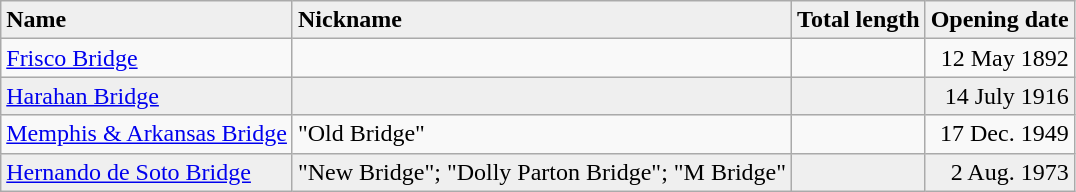<table class="wikitable">
<tr>
<th style="background:#efefef;text-align:left">Name</th>
<th style="background:#efefef;text-align:left">Nickname</th>
<th style="background:#efefef;text-align:right">Total length</th>
<th style="background:#efefef;text-align:right">Opening date</th>
</tr>
<tr>
<td><a href='#'>Frisco Bridge</a></td>
<td></td>
<td align="right"></td>
<td align="right">12 May 1892</td>
</tr>
<tr style="background:#efefef;">
<td><a href='#'>Harahan Bridge</a></td>
<td></td>
<td align="right"></td>
<td align="right">14 July 1916</td>
</tr>
<tr>
<td><a href='#'>Memphis & Arkansas Bridge</a></td>
<td>"Old Bridge"</td>
<td align="right"></td>
<td align="right">17 Dec. 1949</td>
</tr>
<tr style="background:#efefef;">
<td><a href='#'>Hernando de Soto Bridge</a></td>
<td>"New Bridge"; "Dolly Parton Bridge"; "M Bridge"</td>
<td align="right"></td>
<td align="right">2 Aug. 1973</td>
</tr>
</table>
